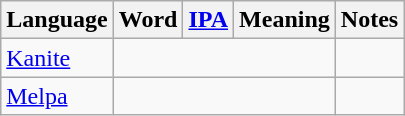<table class="wikitable">
<tr>
<th colspan="2">Language</th>
<th>Word</th>
<th><a href='#'>IPA</a></th>
<th>Meaning</th>
<th>Notes</th>
</tr>
<tr>
<td colspan=2><a href='#'>Kanite</a></td>
<td colspan=3></td>
<td></td>
</tr>
<tr>
<td colspan=2><a href='#'>Melpa</a></td>
<td colspan=3></td>
<td></td>
</tr>
</table>
